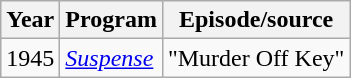<table class="wikitable">
<tr>
<th>Year</th>
<th>Program</th>
<th>Episode/source</th>
</tr>
<tr>
<td>1945</td>
<td><em><a href='#'>Suspense</a></em></td>
<td>"Murder Off Key"</td>
</tr>
</table>
